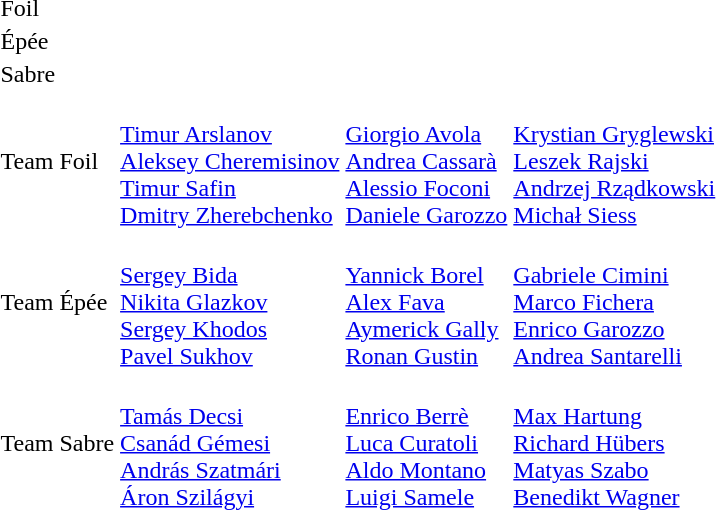<table>
<tr>
<td rowspan=2>Foil</td>
<td rowspan=2></td>
<td rowspan=2></td>
<td></td>
</tr>
<tr>
<td></td>
</tr>
<tr>
<td rowspan=2>Épée</td>
<td rowspan=2></td>
<td rowspan=2></td>
<td></td>
</tr>
<tr>
<td></td>
</tr>
<tr>
<td rowspan=2>Sabre</td>
<td rowspan=2></td>
<td rowspan=2></td>
<td></td>
</tr>
<tr>
<td></td>
</tr>
<tr>
<td>Team Foil</td>
<td><br><a href='#'>Timur Arslanov</a><br><a href='#'>Aleksey Cheremisinov</a><br><a href='#'>Timur Safin</a><br><a href='#'>Dmitry Zherebchenko</a></td>
<td><br><a href='#'>Giorgio Avola</a><br><a href='#'>Andrea Cassarà</a><br><a href='#'>Alessio Foconi</a><br><a href='#'>Daniele Garozzo</a></td>
<td><br><a href='#'>Krystian Gryglewski</a><br><a href='#'>Leszek Rajski</a><br><a href='#'>Andrzej Rządkowski</a><br><a href='#'>Michał Siess</a></td>
</tr>
<tr>
<td>Team Épée</td>
<td><br><a href='#'>Sergey Bida</a><br><a href='#'>Nikita Glazkov</a><br><a href='#'>Sergey Khodos</a><br><a href='#'>Pavel Sukhov</a></td>
<td><br><a href='#'>Yannick Borel</a><br><a href='#'>Alex Fava</a><br><a href='#'>Aymerick Gally</a><br><a href='#'>Ronan Gustin</a></td>
<td><br><a href='#'>Gabriele Cimini</a><br><a href='#'>Marco Fichera</a><br><a href='#'>Enrico Garozzo</a><br><a href='#'>Andrea Santarelli</a></td>
</tr>
<tr>
<td>Team Sabre</td>
<td><br><a href='#'>Tamás Decsi</a><br><a href='#'>Csanád Gémesi</a><br><a href='#'>András Szatmári</a><br><a href='#'>Áron Szilágyi</a></td>
<td><br><a href='#'>Enrico Berrè</a><br><a href='#'>Luca Curatoli</a><br><a href='#'>Aldo Montano</a><br><a href='#'>Luigi Samele</a></td>
<td><br><a href='#'>Max Hartung</a><br><a href='#'>Richard Hübers</a><br><a href='#'>Matyas Szabo</a><br><a href='#'>Benedikt Wagner</a></td>
</tr>
</table>
